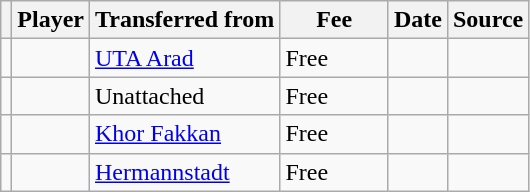<table class="wikitable plainrowheaders sortable">
<tr>
<th></th>
<th scope="col">Player</th>
<th>Transferred from</th>
<th style="width: 65px;">Fee</th>
<th scope="col">Date</th>
<th scope="col">Source</th>
</tr>
<tr>
<td align="center"></td>
<td></td>
<td> <a href='#'>UTA Arad</a></td>
<td>Free</td>
<td></td>
<td></td>
</tr>
<tr>
<td align="center"></td>
<td></td>
<td>Unattached</td>
<td>Free</td>
<td></td>
<td></td>
</tr>
<tr>
<td align="center"></td>
<td></td>
<td> <a href='#'>Khor Fakkan</a></td>
<td>Free</td>
<td></td>
<td></td>
</tr>
<tr>
<td align="center"></td>
<td></td>
<td> <a href='#'>Hermannstadt</a></td>
<td>Free</td>
<td></td>
<td></td>
</tr>
</table>
